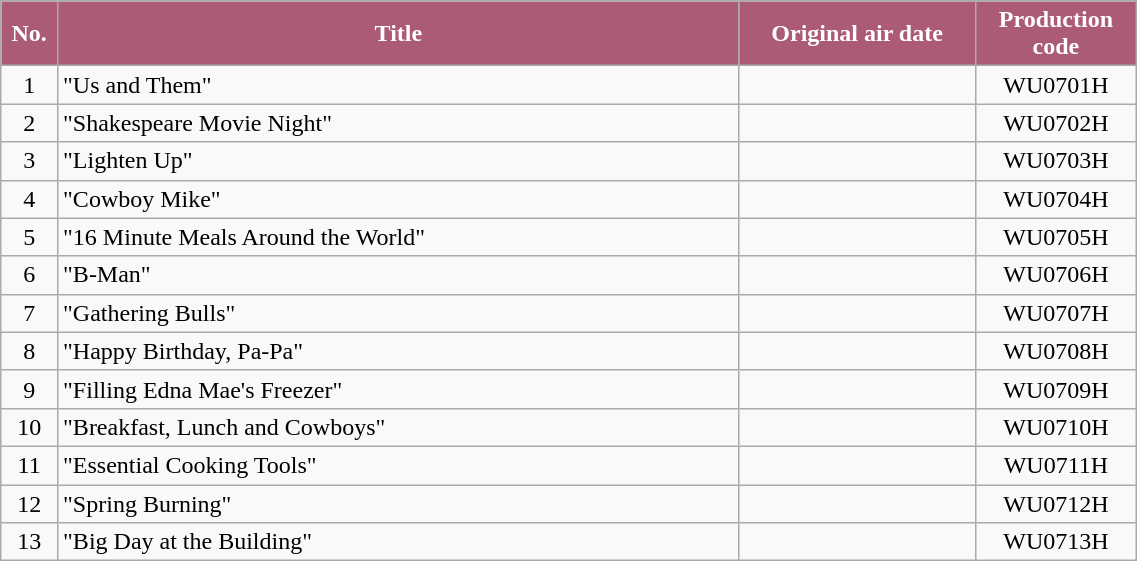<table class="wikitable plainrowheaders" style="width:60%;">
<tr>
<th style="background-color: #ab5b78; color: #FFFFFF;" width=5%>No.</th>
<th style="background-color: #ab5b78; color: #FFFFFF;" width=60%>Title</th>
<th style="background-color: #ab5b78; color: #FFFFFF;">Original air date</th>
<th style="background-color: #ab5b78; color: #FFFFFF;">Production<br>code</th>
</tr>
<tr>
<td align=center>1</td>
<td>"Us and Them"</td>
<td align=center></td>
<td align=center>WU0701H</td>
</tr>
<tr>
<td align=center>2</td>
<td>"Shakespeare Movie Night"</td>
<td align=center></td>
<td align=center>WU0702H</td>
</tr>
<tr>
<td align=center>3</td>
<td>"Lighten Up"</td>
<td align=center></td>
<td align=center>WU0703H</td>
</tr>
<tr>
<td align=center>4</td>
<td>"Cowboy Mike"</td>
<td align=center></td>
<td align=center>WU0704H</td>
</tr>
<tr>
<td align=center>5</td>
<td>"16 Minute Meals Around the World"</td>
<td align=center></td>
<td align=center>WU0705H</td>
</tr>
<tr>
<td align=center>6</td>
<td>"B-Man"</td>
<td align=center></td>
<td align=center>WU0706H</td>
</tr>
<tr>
<td align=center>7</td>
<td>"Gathering Bulls"</td>
<td align=center></td>
<td align=center>WU0707H</td>
</tr>
<tr>
<td align=center>8</td>
<td>"Happy Birthday, Pa-Pa"</td>
<td align=center></td>
<td align=center>WU0708H</td>
</tr>
<tr>
<td align=center>9</td>
<td>"Filling Edna Mae's Freezer"</td>
<td align=center></td>
<td align=center>WU0709H</td>
</tr>
<tr>
<td align=center>10</td>
<td>"Breakfast, Lunch and Cowboys"</td>
<td align=center></td>
<td align=center>WU0710H</td>
</tr>
<tr>
<td align=center>11</td>
<td>"Essential Cooking Tools"</td>
<td align=center></td>
<td align=center>WU0711H</td>
</tr>
<tr>
<td align=center>12</td>
<td>"Spring Burning"</td>
<td align=center></td>
<td align=center>WU0712H</td>
</tr>
<tr>
<td align=center>13</td>
<td>"Big Day at the Building"</td>
<td align=center></td>
<td align=center>WU0713H</td>
</tr>
</table>
